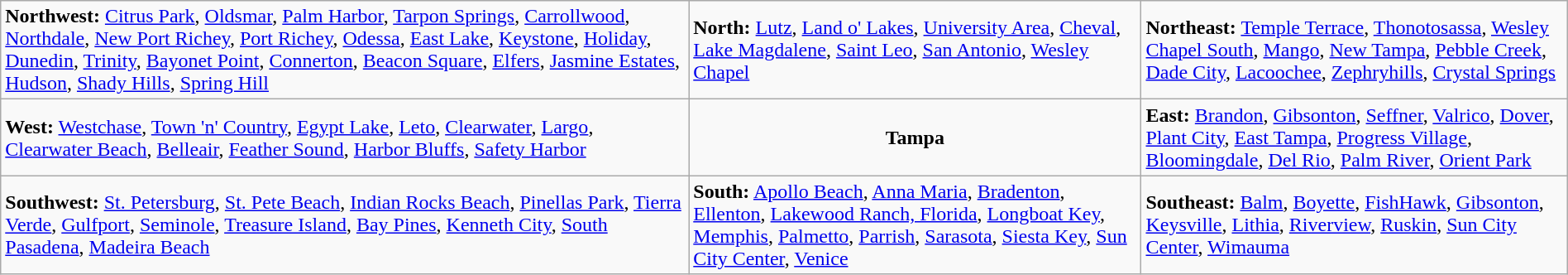<table class="wikitable" style="margin:auto;">
<tr>
<td><strong>Northwest:</strong> <a href='#'>Citrus Park</a>, <a href='#'>Oldsmar</a>, <a href='#'>Palm Harbor</a>, <a href='#'>Tarpon Springs</a>, <a href='#'>Carrollwood</a>, <a href='#'>Northdale</a>, <a href='#'>New Port Richey</a>, <a href='#'>Port Richey</a>, <a href='#'>Odessa</a>, <a href='#'>East Lake</a>, <a href='#'>Keystone</a>, <a href='#'>Holiday</a>, <a href='#'>Dunedin</a>, <a href='#'>Trinity</a>, <a href='#'>Bayonet Point</a>, <a href='#'>Connerton</a>, <a href='#'>Beacon Square</a>, <a href='#'>Elfers</a>, <a href='#'>Jasmine Estates</a>, <a href='#'>Hudson</a>, <a href='#'>Shady Hills</a>, <a href='#'>Spring Hill</a></td>
<td><strong>North:</strong> <a href='#'>Lutz</a>, <a href='#'>Land o' Lakes</a>, <a href='#'>University Area</a>, <a href='#'>Cheval</a>, <a href='#'>Lake Magdalene</a>, <a href='#'>Saint Leo</a>, <a href='#'>San Antonio</a>, <a href='#'>Wesley Chapel</a></td>
<td><strong>Northeast:</strong> <a href='#'>Temple Terrace</a>, <a href='#'>Thonotosassa</a>, <a href='#'>Wesley Chapel South</a>, <a href='#'>Mango</a>, <a href='#'>New Tampa</a>, <a href='#'>Pebble Creek</a>, <a href='#'>Dade City</a>, <a href='#'>Lacoochee</a>, <a href='#'>Zephryhills</a>, <a href='#'>Crystal Springs</a></td>
</tr>
<tr>
<td><strong>West:</strong> <a href='#'>Westchase</a>, <a href='#'>Town 'n' Country</a>, <a href='#'>Egypt Lake</a>, <a href='#'>Leto</a>, <a href='#'>Clearwater</a>, <a href='#'>Largo</a>, <a href='#'>Clearwater Beach</a>, <a href='#'>Belleair</a>, <a href='#'>Feather Sound</a>, <a href='#'>Harbor Bluffs</a>, <a href='#'>Safety Harbor</a></td>
<td style="text-align:center;"><strong>Tampa</strong></td>
<td><strong>East:</strong> <a href='#'>Brandon</a>, <a href='#'>Gibsonton</a>, <a href='#'>Seffner</a>, <a href='#'>Valrico</a>, <a href='#'>Dover</a>, <a href='#'>Plant City</a>, <a href='#'>East Tampa</a>, <a href='#'>Progress Village</a>, <a href='#'>Bloomingdale</a>, <a href='#'>Del Rio</a>, <a href='#'>Palm River</a>, <a href='#'>Orient Park</a></td>
</tr>
<tr>
<td><strong>Southwest:</strong> <a href='#'>St. Petersburg</a>, <a href='#'>St. Pete Beach</a>, <a href='#'>Indian Rocks Beach</a>, <a href='#'>Pinellas Park</a>, <a href='#'>Tierra Verde</a>, <a href='#'>Gulfport</a>, <a href='#'>Seminole</a>, <a href='#'>Treasure Island</a>, <a href='#'>Bay Pines</a>, <a href='#'>Kenneth City</a>, <a href='#'>South Pasadena</a>, <a href='#'>Madeira Beach</a></td>
<td><strong>South:</strong> <a href='#'>Apollo Beach</a>, <a href='#'>Anna Maria</a>, <a href='#'>Bradenton</a>, <a href='#'>Ellenton</a>, <a href='#'>Lakewood Ranch, Florida</a>, <a href='#'>Longboat Key</a>, <a href='#'>Memphis</a>, <a href='#'>Palmetto</a>, <a href='#'>Parrish</a>, <a href='#'>Sarasota</a>, <a href='#'>Siesta Key</a>, <a href='#'>Sun City Center</a>, <a href='#'>Venice</a></td>
<td><strong>Southeast:</strong> <a href='#'>Balm</a>, <a href='#'>Boyette</a>, <a href='#'>FishHawk</a>, <a href='#'>Gibsonton</a>, <a href='#'>Keysville</a>, <a href='#'>Lithia</a>, <a href='#'>Riverview</a>, <a href='#'>Ruskin</a>, <a href='#'>Sun City Center</a>, <a href='#'>Wimauma</a></td>
</tr>
</table>
